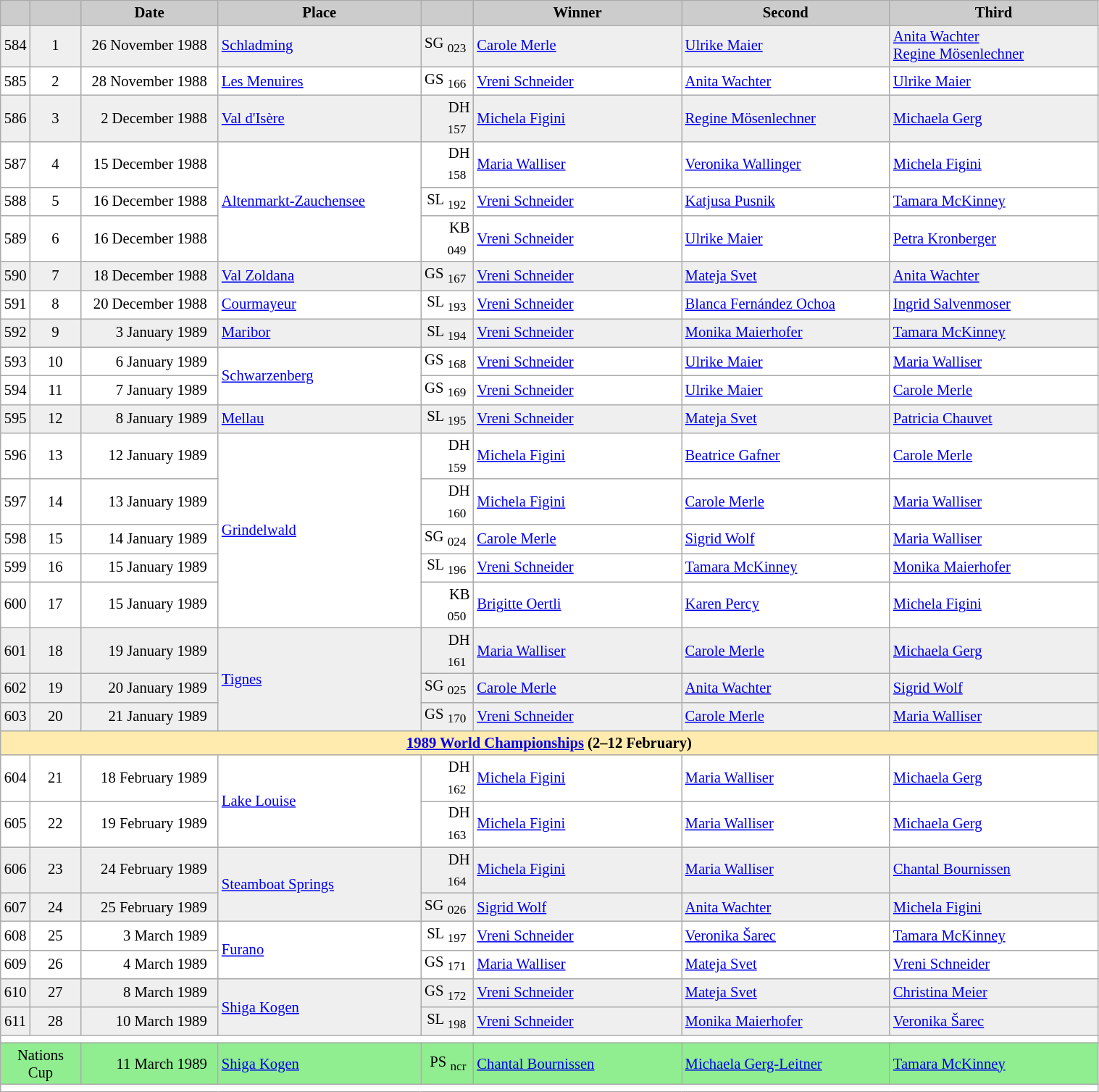<table class="wikitable plainrowheaders" style="background:#fff; font-size:86%; line-height:16px; border:grey solid 1px; border-collapse:collapse;">
<tr style="background:#ccc; text-align:center;">
<td align="center" width="13"></td>
<td align="center" width="40"></td>
<td align="center" width="120"><strong>Date</strong></td>
<td align="center" width="180"><strong>Place</strong></td>
<td align="center" width="42"></td>
<td align="center" width="185"><strong>Winner</strong></td>
<td align="center" width="185"><strong>Second</strong></td>
<td align="center" width="185"><strong>Third</strong></td>
</tr>
<tr bgcolor="#EFEFEF">
<td align=center>584</td>
<td align=center>1</td>
<td align=right>26 November 1988  </td>
<td> <a href='#'>Schladming</a></td>
<td align=right>SG <sub>023</sub> </td>
<td> <a href='#'>Carole Merle</a></td>
<td> <a href='#'>Ulrike Maier</a></td>
<td> <a href='#'>Anita Wachter</a><br> <a href='#'>Regine Mösenlechner</a></td>
</tr>
<tr>
<td align=center>585</td>
<td align=center>2</td>
<td align=right>28 November 1988  </td>
<td> <a href='#'>Les Menuires</a></td>
<td align=right>GS <sub>166</sub> </td>
<td> <a href='#'>Vreni Schneider</a></td>
<td> <a href='#'>Anita Wachter</a></td>
<td> <a href='#'>Ulrike Maier</a></td>
</tr>
<tr bgcolor="#EFEFEF">
<td align=center>586</td>
<td align=center>3</td>
<td align=right>2 December 1988  </td>
<td> <a href='#'>Val d'Isère</a></td>
<td align=right>DH <sub>157</sub> </td>
<td> <a href='#'>Michela Figini</a></td>
<td> <a href='#'>Regine Mösenlechner</a></td>
<td> <a href='#'>Michaela Gerg</a></td>
</tr>
<tr>
<td align=center>587</td>
<td align=center>4</td>
<td align=right>15 December 1988  </td>
<td rowspan=3> <a href='#'>Altenmarkt-Zauchensee</a></td>
<td align=right>DH <sub>158</sub> </td>
<td> <a href='#'>Maria Walliser</a></td>
<td> <a href='#'>Veronika Wallinger</a></td>
<td> <a href='#'>Michela Figini</a></td>
</tr>
<tr>
<td align=center>588</td>
<td align=center>5</td>
<td align=right>16 December 1988  </td>
<td align=right>SL <sub>192</sub> </td>
<td> <a href='#'>Vreni Schneider</a></td>
<td> <a href='#'>Katjusa Pusnik</a></td>
<td> <a href='#'>Tamara McKinney</a></td>
</tr>
<tr>
<td align=center>589</td>
<td align=center>6</td>
<td align=right>16 December 1988  </td>
<td align=right>KB <sub>049</sub> </td>
<td> <a href='#'>Vreni Schneider</a></td>
<td> <a href='#'>Ulrike Maier</a></td>
<td> <a href='#'>Petra Kronberger</a></td>
</tr>
<tr bgcolor="#EFEFEF">
<td align=center>590</td>
<td align=center>7</td>
<td align=right>18 December 1988  </td>
<td> <a href='#'>Val Zoldana</a></td>
<td align=right>GS <sub>167</sub> </td>
<td> <a href='#'>Vreni Schneider</a></td>
<td> <a href='#'>Mateja Svet</a></td>
<td> <a href='#'>Anita Wachter</a></td>
</tr>
<tr>
<td align=center>591</td>
<td align=center>8</td>
<td align=right>20 December 1988  </td>
<td> <a href='#'>Courmayeur</a></td>
<td align=right>SL <sub>193</sub> </td>
<td> <a href='#'>Vreni Schneider</a></td>
<td> <a href='#'>Blanca Fernández Ochoa</a></td>
<td> <a href='#'>Ingrid Salvenmoser</a></td>
</tr>
<tr bgcolor="#EFEFEF">
<td align=center>592</td>
<td align=center>9</td>
<td align=right>3 January 1989  </td>
<td> <a href='#'>Maribor</a></td>
<td align=right>SL <sub>194</sub> </td>
<td> <a href='#'>Vreni Schneider</a></td>
<td> <a href='#'>Monika Maierhofer</a></td>
<td> <a href='#'>Tamara McKinney</a></td>
</tr>
<tr>
<td align=center>593</td>
<td align=center>10</td>
<td align=right>6 January 1989  </td>
<td rowspan=2> <a href='#'>Schwarzenberg</a></td>
<td align=right>GS <sub>168</sub> </td>
<td> <a href='#'>Vreni Schneider</a></td>
<td> <a href='#'>Ulrike Maier</a></td>
<td> <a href='#'>Maria Walliser</a></td>
</tr>
<tr>
<td align=center>594</td>
<td align=center>11</td>
<td align=right>7 January 1989  </td>
<td align=right>GS <sub>169</sub> </td>
<td> <a href='#'>Vreni Schneider</a></td>
<td> <a href='#'>Ulrike Maier</a></td>
<td> <a href='#'>Carole Merle</a></td>
</tr>
<tr bgcolor="#EFEFEF">
<td align=center>595</td>
<td align=center>12</td>
<td align=right>8 January 1989  </td>
<td> <a href='#'>Mellau</a></td>
<td align=right>SL <sub>195</sub> </td>
<td> <a href='#'>Vreni Schneider</a></td>
<td> <a href='#'>Mateja Svet</a></td>
<td> <a href='#'>Patricia Chauvet</a></td>
</tr>
<tr>
<td align=center>596</td>
<td align=center>13</td>
<td align=right>12 January 1989  </td>
<td rowspan=5> <a href='#'>Grindelwald</a></td>
<td align=right>DH <sub>159</sub> </td>
<td> <a href='#'>Michela Figini</a></td>
<td> <a href='#'>Beatrice Gafner</a></td>
<td> <a href='#'>Carole Merle</a></td>
</tr>
<tr>
<td align=center>597</td>
<td align=center>14</td>
<td align=right>13 January 1989  </td>
<td align=right>DH <sub>160</sub> </td>
<td> <a href='#'>Michela Figini</a></td>
<td> <a href='#'>Carole Merle</a></td>
<td> <a href='#'>Maria Walliser</a></td>
</tr>
<tr>
<td align=center>598</td>
<td align=center>15</td>
<td align=right>14 January 1989  </td>
<td align=right>SG <sub>024</sub> </td>
<td> <a href='#'>Carole Merle</a></td>
<td> <a href='#'>Sigrid Wolf</a></td>
<td> <a href='#'>Maria Walliser</a></td>
</tr>
<tr>
<td align=center>599</td>
<td align=center>16</td>
<td align=right>15 January 1989  </td>
<td align=right>SL <sub>196</sub> </td>
<td> <a href='#'>Vreni Schneider</a></td>
<td> <a href='#'>Tamara McKinney</a></td>
<td> <a href='#'>Monika Maierhofer</a></td>
</tr>
<tr>
<td align=center>600</td>
<td align=center>17</td>
<td align=right>15 January 1989  </td>
<td align=right>KB <sub>050</sub> </td>
<td> <a href='#'>Brigitte Oertli</a></td>
<td> <a href='#'>Karen Percy</a></td>
<td> <a href='#'>Michela Figini</a></td>
</tr>
<tr bgcolor="#EFEFEF">
<td align=center>601</td>
<td align=center>18</td>
<td align=right>19 January 1989  </td>
<td rowspan=3> <a href='#'>Tignes</a></td>
<td align=right>DH <sub>161</sub> </td>
<td> <a href='#'>Maria Walliser</a></td>
<td> <a href='#'>Carole Merle</a></td>
<td> <a href='#'>Michaela Gerg</a></td>
</tr>
<tr bgcolor="#EFEFEF">
<td align=center>602</td>
<td align=center>19</td>
<td align=right>20 January 1989  </td>
<td align=right>SG <sub>025</sub> </td>
<td> <a href='#'>Carole Merle</a></td>
<td> <a href='#'>Anita Wachter</a></td>
<td> <a href='#'>Sigrid Wolf</a></td>
</tr>
<tr bgcolor="#EFEFEF">
<td align=center>603</td>
<td align=center>20</td>
<td align=right>21 January 1989  </td>
<td align=right>GS <sub>170</sub> </td>
<td> <a href='#'>Vreni Schneider</a></td>
<td> <a href='#'>Carole Merle</a></td>
<td> <a href='#'>Maria Walliser</a></td>
</tr>
<tr style="background:#FFEBAD">
<td colspan="8" style="text-align:center;"><strong><a href='#'>1989 World Championships</a> (2–12 February)</strong></td>
</tr>
<tr>
<td align=center>604</td>
<td align=center>21</td>
<td align=right>18 February 1989  </td>
<td rowspan=2> <a href='#'>Lake Louise</a></td>
<td align=right>DH <sub>162</sub> </td>
<td> <a href='#'>Michela Figini</a></td>
<td> <a href='#'>Maria Walliser</a></td>
<td> <a href='#'>Michaela Gerg</a></td>
</tr>
<tr>
<td align=center>605</td>
<td align=center>22</td>
<td align=right>19 February 1989  </td>
<td align=right>DH <sub>163</sub> </td>
<td> <a href='#'>Michela Figini</a></td>
<td> <a href='#'>Maria Walliser</a></td>
<td> <a href='#'>Michaela Gerg</a></td>
</tr>
<tr bgcolor="#EFEFEF">
<td align=center>606</td>
<td align=center>23</td>
<td align=right>24 February 1989  </td>
<td rowspan=2> <a href='#'>Steamboat Springs</a></td>
<td align=right>DH <sub>164</sub> </td>
<td> <a href='#'>Michela Figini</a></td>
<td> <a href='#'>Maria Walliser</a></td>
<td> <a href='#'>Chantal Bournissen</a></td>
</tr>
<tr bgcolor="#EFEFEF">
<td align=center>607</td>
<td align=center>24</td>
<td align=right>25 February 1989  </td>
<td align=right>SG <sub>026</sub> </td>
<td> <a href='#'>Sigrid Wolf</a></td>
<td> <a href='#'>Anita Wachter</a></td>
<td> <a href='#'>Michela Figini</a></td>
</tr>
<tr>
<td align=center>608</td>
<td align=center>25</td>
<td align=right>3 March 1989  </td>
<td rowspan=2> <a href='#'>Furano</a></td>
<td align=right>SL <sub>197</sub> </td>
<td> <a href='#'>Vreni Schneider</a></td>
<td> <a href='#'>Veronika Šarec</a></td>
<td> <a href='#'>Tamara McKinney</a></td>
</tr>
<tr>
<td align=center>609</td>
<td align=center>26</td>
<td align=right>4 March 1989  </td>
<td align=right>GS <sub>171</sub> </td>
<td> <a href='#'>Maria Walliser</a></td>
<td> <a href='#'>Mateja Svet</a></td>
<td> <a href='#'>Vreni Schneider</a></td>
</tr>
<tr bgcolor="#EFEFEF">
<td align=center>610</td>
<td align=center>27</td>
<td align=right>8 March 1989  </td>
<td rowspan=2> <a href='#'>Shiga Kogen</a></td>
<td align=right>GS <sub>172</sub> </td>
<td> <a href='#'>Vreni Schneider</a></td>
<td> <a href='#'>Mateja Svet</a></td>
<td> <a href='#'>Christina Meier</a></td>
</tr>
<tr bgcolor="#EFEFEF">
<td align=center>611</td>
<td align=center>28</td>
<td align=right>10 March 1989  </td>
<td align=right>SL <sub>198</sub> </td>
<td> <a href='#'>Vreni Schneider</a></td>
<td> <a href='#'>Monika Maierhofer</a></td>
<td> <a href='#'>Veronika Šarec</a></td>
</tr>
<tr>
<td colspan=8></td>
</tr>
<tr bgcolor=#90EE90>
<td colspan=2 align=center>Nations Cup</td>
<td align=right>11 March 1989  </td>
<td> <a href='#'>Shiga Kogen</a></td>
<td align=right>PS <sub>ncr</sub> </td>
<td> <a href='#'>Chantal Bournissen</a></td>
<td> <a href='#'>Michaela Gerg-Leitner</a></td>
<td> <a href='#'>Tamara McKinney</a></td>
</tr>
<tr>
<td colspan=8></td>
</tr>
</table>
